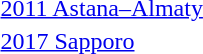<table>
<tr>
<td><a href='#'>2011 Astana–Almaty</a></td>
<td></td>
<td></td>
<td></td>
</tr>
<tr>
<td><a href='#'>2017 Sapporo</a></td>
<td></td>
<td></td>
<td></td>
</tr>
</table>
